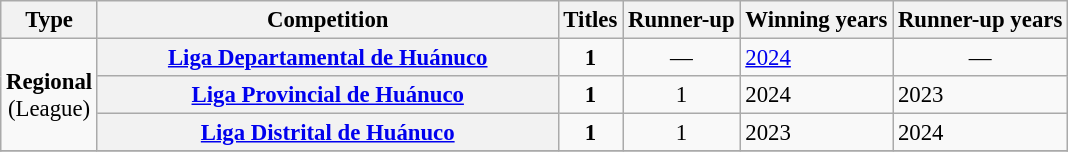<table class="wikitable plainrowheaders" style="font-size:95%; text-align:center;">
<tr>
<th>Type</th>
<th width=300px>Competition</th>
<th>Titles</th>
<th>Runner-up</th>
<th>Winning years</th>
<th>Runner-up years</th>
</tr>
<tr>
<td rowspan=3><strong>Regional</strong><br>(League)</td>
<th scope=col><a href='#'>Liga Departamental de Huánuco</a></th>
<td><strong>1</strong></td>
<td style="text-align:center;">—</td>
<td align="left"><a href='#'>2024</a></td>
<td style="text-align:center;">—</td>
</tr>
<tr>
<th scope=col><a href='#'>Liga Provincial de Huánuco</a></th>
<td><strong>1</strong></td>
<td>1</td>
<td align="left">2024</td>
<td align="left">2023</td>
</tr>
<tr>
<th scope=col><a href='#'>Liga Distrital de Huánuco</a></th>
<td><strong>1</strong></td>
<td>1</td>
<td align="left">2023</td>
<td align="left">2024</td>
</tr>
<tr>
</tr>
</table>
